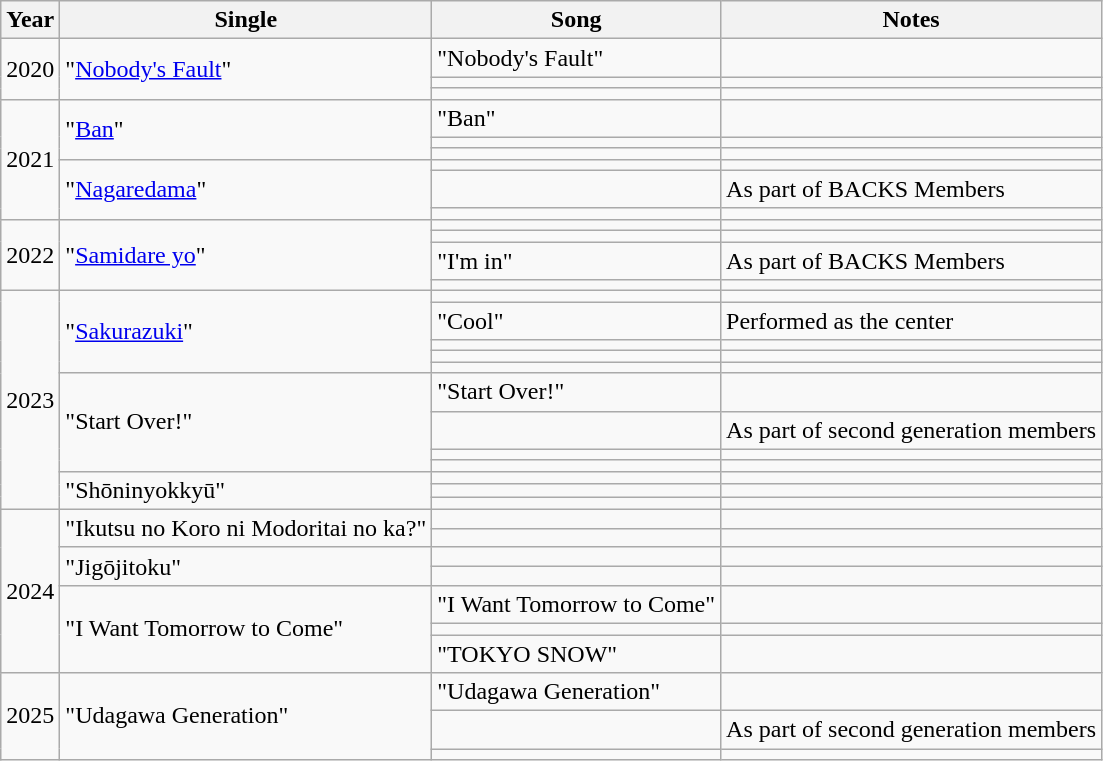<table class="wikitable">
<tr>
<th>Year</th>
<th>Single</th>
<th>Song</th>
<th>Notes</th>
</tr>
<tr>
<td rowspan="3">2020</td>
<td rowspan="3">"<a href='#'>Nobody's Fault</a>"</td>
<td>"Nobody's Fault"</td>
<td></td>
</tr>
<tr>
<td></td>
<td></td>
</tr>
<tr>
<td></td>
<td></td>
</tr>
<tr>
<td rowspan="6">2021</td>
<td rowspan="3">"<a href='#'>Ban</a>"</td>
<td>"Ban"</td>
<td></td>
</tr>
<tr>
<td></td>
<td></td>
</tr>
<tr>
<td></td>
<td></td>
</tr>
<tr>
<td rowspan="3">"<a href='#'>Nagaredama</a>"</td>
<td></td>
<td></td>
</tr>
<tr>
<td></td>
<td>As part of BACKS Members</td>
</tr>
<tr>
<td></td>
<td></td>
</tr>
<tr>
<td rowspan="4">2022</td>
<td rowspan="4">"<a href='#'>Samidare yo</a>"</td>
<td></td>
<td></td>
</tr>
<tr>
<td></td>
<td></td>
</tr>
<tr>
<td>"I'm in"</td>
<td>As part of BACKS Members</td>
</tr>
<tr>
<td></td>
<td></td>
</tr>
<tr>
<td rowspan="12">2023</td>
<td rowspan="5">"<a href='#'>Sakurazuki</a>"</td>
<td></td>
<td></td>
</tr>
<tr>
<td>"Cool"</td>
<td>Performed as the center</td>
</tr>
<tr>
<td></td>
<td></td>
</tr>
<tr>
<td></td>
<td></td>
</tr>
<tr>
<td></td>
<td></td>
</tr>
<tr>
<td rowspan="4">"Start Over!"</td>
<td>"Start Over!"</td>
<td></td>
</tr>
<tr>
<td></td>
<td>As part of second generation members</td>
</tr>
<tr>
<td></td>
<td></td>
</tr>
<tr>
<td></td>
<td></td>
</tr>
<tr>
<td rowspan="3">"Shōninyokkyū"</td>
<td></td>
<td></td>
</tr>
<tr>
<td></td>
<td></td>
</tr>
<tr>
<td></td>
<td></td>
</tr>
<tr>
<td rowspan="7">2024</td>
<td rowspan="2">"Ikutsu no Koro ni Modoritai no ka?"</td>
<td></td>
<td></td>
</tr>
<tr>
<td></td>
<td></td>
</tr>
<tr>
<td rowspan="2">"Jigōjitoku"</td>
<td></td>
<td></td>
</tr>
<tr>
<td></td>
<td></td>
</tr>
<tr>
<td rowspan="3">"I Want Tomorrow to Come"</td>
<td>"I Want Tomorrow to Come"</td>
<td></td>
</tr>
<tr>
<td></td>
<td></td>
</tr>
<tr>
<td>"TOKYO SNOW"</td>
<td></td>
</tr>
<tr>
<td rowspan="3">2025</td>
<td rowspan="3">"Udagawa Generation"</td>
<td>"Udagawa Generation"</td>
<td></td>
</tr>
<tr>
<td></td>
<td>As part of second generation members</td>
</tr>
<tr>
<td></td>
<td></td>
</tr>
</table>
